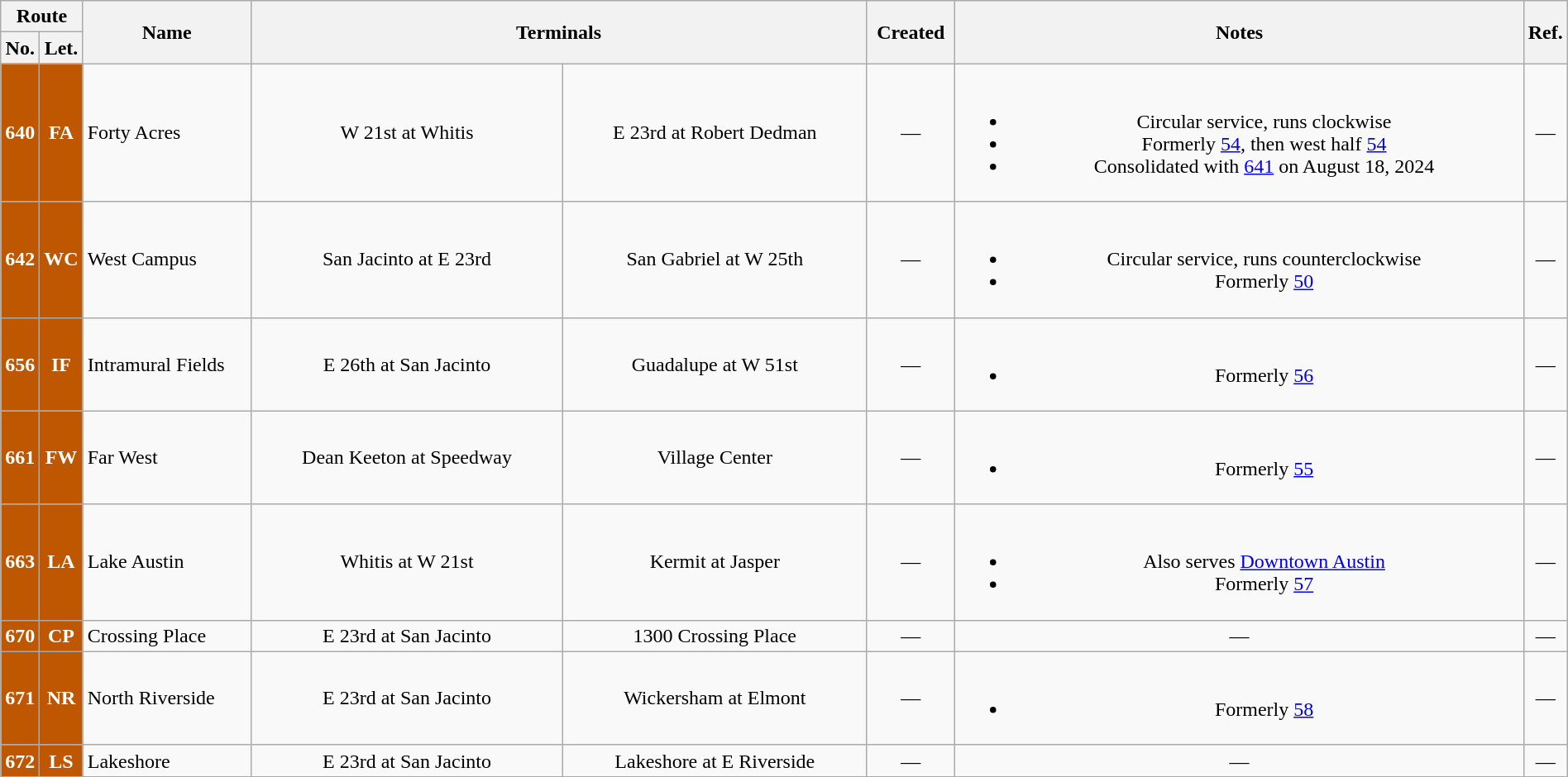<table class="wikitable sortable" style="text-align: center; width:100%;">
<tr>
<th colspan=2>Route</th>
<th scope="col" style="width: 8em;" rowspan=2>Name</th>
<th rowspan=2 colspan=2>Terminals</th>
<th scope="col" style="width: 4em;" rowspan=2>Created</th>
<th rowspan=2 class="unsortable">Notes</th>
<th scope="col" style="width: 1em;" rowspan=2 class="unsortable">Ref.</th>
</tr>
<tr>
<th scope="col" style="width: 1.5em;">No.</th>
<th scope="col" style="width: 1.5em;">Let.</th>
</tr>
<tr>
<th style="background: #BF5700; color:#FFFFFF;">640</th>
<th style="background: #BF5700; color:#FFFFFF;">FA</th>
<td align="left">Forty Acres</td>
<td>W 21st at Whitis</td>
<td>E 23rd at Robert Dedman</td>
<td>—</td>
<td><br><ul><li>Circular service, runs clockwise</li><li>Formerly <a href='#'>54</a>, then west half <a href='#'>54</a></li><li>Consolidated with <a href='#'>641</a> on August 18, 2024</li></ul></td>
<td>—</td>
</tr>
<tr>
<th style="background: #BF5700; color:#FFFFFF;">642</th>
<th style="background: #BF5700; color:#FFFFFF;">WC</th>
<td align="left">West Campus</td>
<td>San Jacinto at E 23rd</td>
<td>San Gabriel at W 25th</td>
<td>—</td>
<td><br><ul><li>Circular service, runs counterclockwise</li><li>Formerly <a href='#'>50</a></li></ul></td>
<td>—</td>
</tr>
<tr>
<th style="background: #BF5700; color:#FFFFFF;">656</th>
<th style="background: #BF5700; color:#FFFFFF;">IF</th>
<td align="left">Intramural Fields</td>
<td>E 26th at San Jacinto</td>
<td>Guadalupe at W 51st</td>
<td>—</td>
<td><br><ul><li>Formerly <a href='#'>56</a></li></ul></td>
<td>—</td>
</tr>
<tr>
<th style="background: #BF5700; color:#FFFFFF;">661</th>
<th style="background: #BF5700; color:#FFFFFF;">FW</th>
<td align="left">Far West</td>
<td>Dean Keeton at Speedway</td>
<td>Village Center</td>
<td>—</td>
<td><br><ul><li>Formerly <a href='#'>55</a></li></ul></td>
<td>—</td>
</tr>
<tr>
<th style="background: #BF5700; color:#FFFFFF;">663</th>
<th style="background: #BF5700; color:#FFFFFF;">LA</th>
<td align="left">Lake Austin</td>
<td>Whitis at W 21st</td>
<td>Kermit at Jasper</td>
<td>—</td>
<td><br><ul><li>Also serves <a href='#'>Downtown Austin</a></li><li>Formerly <a href='#'>57</a></li></ul></td>
<td>—</td>
</tr>
<tr>
<th style="background: #BF5700; color:#FFFFFF;">670</th>
<th style="background: #BF5700; color:#FFFFFF;">CP</th>
<td align="left">Crossing Place</td>
<td>E 23rd at San Jacinto</td>
<td>1300 Crossing Place</td>
<td>—</td>
<td>—</td>
<td>—</td>
</tr>
<tr>
<th style="background: #BF5700; color:#FFFFFF;">671</th>
<th style="background: #BF5700; color:#FFFFFF;">NR</th>
<td align="left">North Riverside</td>
<td>E 23rd at San Jacinto</td>
<td>Wickersham at Elmont</td>
<td>—</td>
<td><br><ul><li>Formerly <a href='#'>58</a></li></ul></td>
<td>—</td>
</tr>
<tr>
<th style="background: #BF5700; color:#FFFFFF;">672</th>
<th style="background: #BF5700; color:#FFFFFF;">LS</th>
<td align="left">Lakeshore</td>
<td>E 23rd at San Jacinto</td>
<td>Lakeshore at E Riverside</td>
<td>—</td>
<td>—</td>
<td>—</td>
</tr>
<tr>
</tr>
</table>
